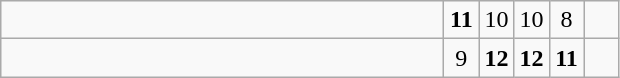<table class="wikitable">
<tr>
<td style="width:18em"></td>
<td align=center style="width:1em"><strong>11</strong></td>
<td align=center style="width:1em">10</td>
<td align=center style="width:1em">10</td>
<td align=center style="width:1em">8</td>
<td align=center style="width:1em"></td>
</tr>
<tr>
<td style="width:18em"></td>
<td align=center style="width:1em">9</td>
<td align=center style="width:1em"><strong>12</strong></td>
<td align=center style="width:1em"><strong>12</strong></td>
<td align=center style="width:1em"><strong>11</strong></td>
<td align=center style="width:1em"></td>
</tr>
</table>
